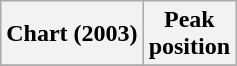<table class="wikitable plainrowheaders">
<tr>
<th>Chart (2003)</th>
<th>Peak<br>position</th>
</tr>
<tr>
</tr>
</table>
